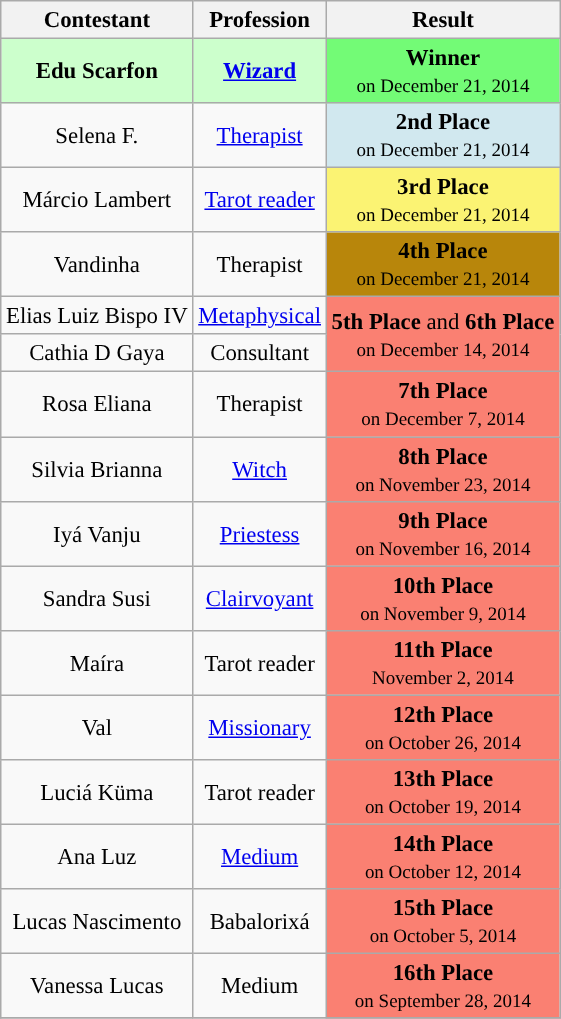<table class="wikitable" align=center border="2" cellpadding="3" cellspacing="0" style="text-align:center; font-size:95%">
<tr>
<th>Contestant</th>
<th>Profession</th>
<th>Result</th>
</tr>
<tr>
<td bgcolor="CCFFCC"><strong>Edu Scarfon</strong></td>
<td bgcolor="CCFFCC"><strong><a href='#'>Wizard</a></strong></td>
<td bgcolor="73FB76"><strong>Winner</strong><br><small>on December 21, 2014</small></td>
</tr>
<tr>
<td bgcolor=>Selena F.<br></td>
<td><a href='#'>Therapist</a></td>
<td bgcolor="D1E8EF"><strong>2nd Place</strong><br><small>on December 21, 2014</small></td>
</tr>
<tr>
<td bgcolor=>Márcio Lambert</td>
<td><a href='#'>Tarot reader</a></td>
<td bgcolor="FBF373"><strong>3rd Place</strong><br><small>on December 21, 2014</small></td>
</tr>
<tr>
<td bgcolor=>Vandinha</td>
<td>Therapist</td>
<td bgcolor="B8860B"><strong>4th Place</strong><br><small>on December 21, 2014</small></td>
</tr>
<tr>
<td>Elias Luiz Bispo IV</td>
<td><a href='#'>Metaphysical</a></td>
<td bgcolor="FA8072" rowspan=2><strong>5th Place</strong> and <strong>6th Place</strong><br><small>on December 14, 2014</small></td>
</tr>
<tr>
<td>Cathia D Gaya</td>
<td>Consultant</td>
</tr>
<tr>
<td bgcolor=>Rosa Eliana</td>
<td bgcolor="">Therapist</td>
<td bgcolor="FA8072"><strong>7th Place</strong><br><small>on December 7, 2014</small></td>
</tr>
<tr>
<td bgcolor=>Silvia Brianna</td>
<td><a href='#'>Witch</a></td>
<td bgcolor="FA8072"><strong>8th Place</strong><br><small>on November 23, 2014</small></td>
</tr>
<tr>
<td bgcolor=>Iyá Vanju</td>
<td><a href='#'>Priestess</a></td>
<td bgcolor="FA8072"><strong>9th Place</strong><br><small>on November 16, 2014</small></td>
</tr>
<tr>
<td bgcolor=>Sandra Susi</td>
<td><a href='#'>Clairvoyant</a></td>
<td bgcolor="FA8072"><strong>10th Place</strong><br><small>on November 9, 2014</small></td>
</tr>
<tr>
<td bgcolor=>Maíra</td>
<td>Tarot reader</td>
<td bgcolor="FA8072"><strong>11th Place</strong><br><small>November 2, 2014</small></td>
</tr>
<tr>
<td bgcolor=>Val</td>
<td><a href='#'>Missionary</a></td>
<td bgcolor="FA8072"><strong>12th Place</strong><br><small>on October 26, 2014</small></td>
</tr>
<tr>
<td bgcolor=>Luciá Küma</td>
<td>Tarot reader</td>
<td bgcolor="FA8072"><strong>13th Place</strong><br><small>on October 19, 2014</small></td>
</tr>
<tr>
<td bgcolor=>Ana Luz</td>
<td><a href='#'>Medium</a></td>
<td bgcolor="FA8072"><strong>14th Place</strong><br><small>on October 12, 2014</small></td>
</tr>
<tr>
<td bgcolor=>Lucas Nascimento</td>
<td>Babalorixá</td>
<td bgcolor="FA8072"><strong>15th Place</strong><br><small>on October 5, 2014</small></td>
</tr>
<tr>
<td bgcolor=>Vanessa Lucas</td>
<td>Medium</td>
<td bgcolor="FA8072"><strong>16th Place</strong><br><small>on September 28, 2014</small></td>
</tr>
<tr>
</tr>
</table>
